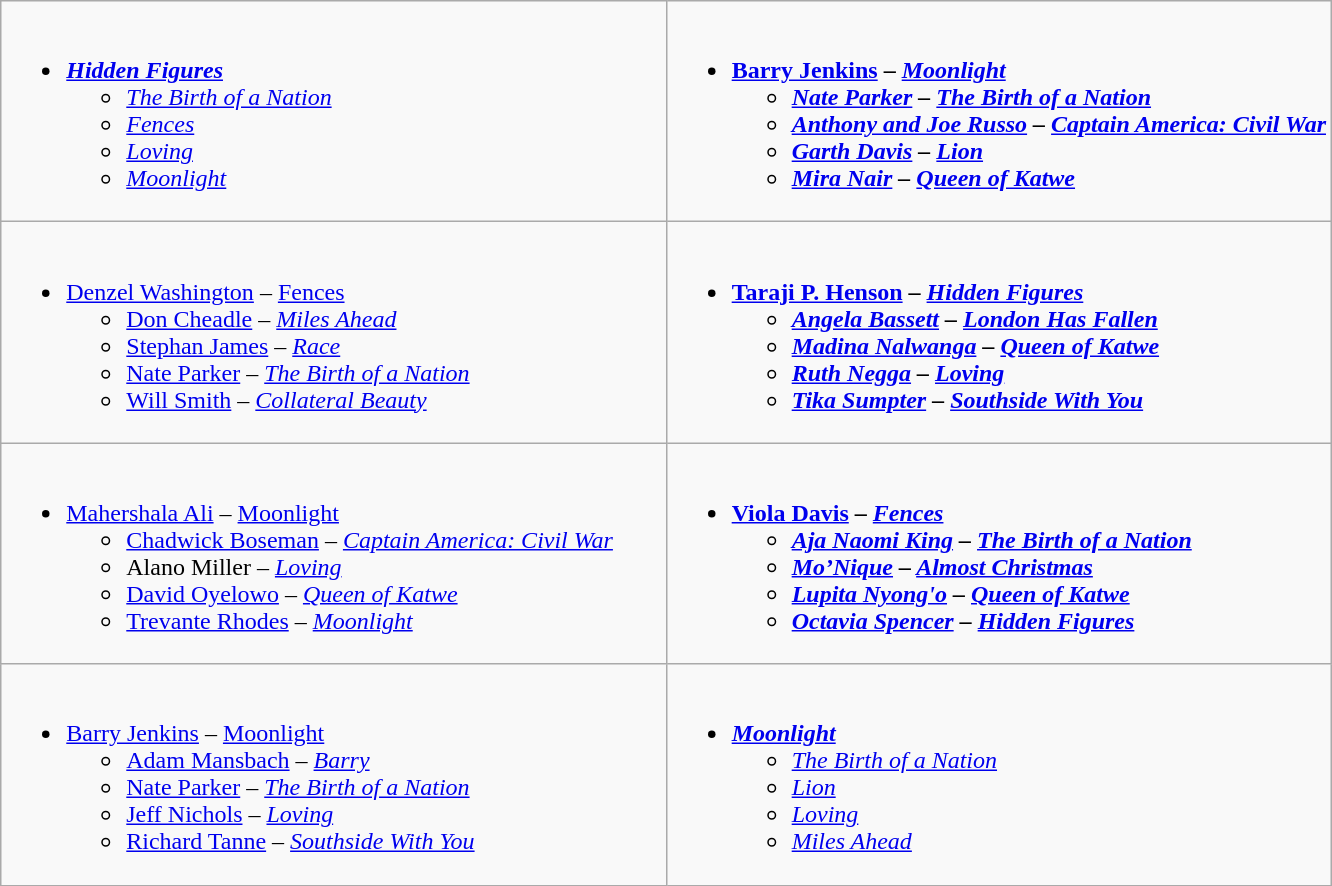<table class="wikitable">
<tr>
<td width="50%" valign="top"><br><ul><li><strong><em><a href='#'>Hidden Figures</a></em></strong><ul><li><em><a href='#'>The Birth of a Nation</a></em></li><li><em><a href='#'>Fences</a></em></li><li><em><a href='#'>Loving</a></em></li><li><em><a href='#'>Moonlight</a></em></li></ul></li></ul></td>
<td width="50%" valign="top"><br><ul><li><strong><a href='#'>Barry Jenkins</a> – <em><a href='#'>Moonlight</a><strong><em><ul><li><a href='#'>Nate Parker</a> – </em><a href='#'>The Birth of a Nation</a><em></li><li><a href='#'>Anthony and Joe Russo</a> – </em><a href='#'>Captain America: Civil War</a><em></li><li><a href='#'>Garth Davis</a> – </em><a href='#'>Lion</a><em></li><li><a href='#'>Mira Nair</a> – </em><a href='#'>Queen of Katwe</a><em></li></ul></li></ul></td>
</tr>
<tr>
<td width="50%" valign="top"><br><ul><li></strong><a href='#'>Denzel Washington</a> – </em><a href='#'>Fences</a></em></strong><ul><li><a href='#'>Don Cheadle</a> – <em><a href='#'>Miles Ahead</a></em></li><li><a href='#'>Stephan James</a> – <em><a href='#'>Race</a></em></li><li><a href='#'>Nate Parker</a> – <em><a href='#'>The Birth of a Nation</a></em></li><li><a href='#'>Will Smith</a> – <em><a href='#'>Collateral Beauty</a></em></li></ul></li></ul></td>
<td width="50%" valign="top"><br><ul><li><strong><a href='#'>Taraji P. Henson</a> – <em><a href='#'>Hidden Figures</a><strong><em><ul><li><a href='#'>Angela Bassett</a> – </em><a href='#'>London Has Fallen</a><em></li><li><a href='#'>Madina Nalwanga</a> – </em><a href='#'>Queen of Katwe</a><em></li><li><a href='#'>Ruth Negga</a> – </em><a href='#'>Loving</a><em></li><li><a href='#'>Tika Sumpter</a> – </em><a href='#'>Southside With You</a><em></li></ul></li></ul></td>
</tr>
<tr>
<td width="50%" valign="top"><br><ul><li></strong><a href='#'>Mahershala Ali</a> – </em><a href='#'>Moonlight</a></em></strong><ul><li><a href='#'>Chadwick Boseman</a> – <em><a href='#'>Captain America: Civil War</a></em></li><li>Alano Miller – <em><a href='#'>Loving</a></em></li><li><a href='#'>David Oyelowo</a> – <em><a href='#'>Queen of Katwe</a></em></li><li><a href='#'>Trevante Rhodes</a> – <em><a href='#'>Moonlight</a></em></li></ul></li></ul></td>
<td width="50%" valign="top"><br><ul><li><strong><a href='#'>Viola Davis</a> – <em><a href='#'>Fences</a><strong><em><ul><li><a href='#'>Aja Naomi King</a> – </em><a href='#'>The Birth of a Nation</a><em></li><li><a href='#'>Mo’Nique</a> – </em><a href='#'>Almost Christmas</a><em></li><li><a href='#'>Lupita Nyong'o</a> – </em><a href='#'>Queen of Katwe</a><em></li><li><a href='#'>Octavia Spencer</a> – </em><a href='#'>Hidden Figures</a><em></li></ul></li></ul></td>
</tr>
<tr>
<td width="50%" valign="top"><br><ul><li></strong><a href='#'>Barry Jenkins</a> – </em><a href='#'>Moonlight</a></em></strong><ul><li><a href='#'>Adam Mansbach</a> – <em><a href='#'>Barry</a></em></li><li><a href='#'>Nate Parker</a> – <em><a href='#'>The Birth of a Nation</a></em></li><li><a href='#'>Jeff Nichols</a> – <em><a href='#'>Loving</a></em></li><li><a href='#'>Richard Tanne</a> – <em><a href='#'>Southside With You</a></em></li></ul></li></ul></td>
<td width="50%" valign="top"><br><ul><li><strong><em><a href='#'>Moonlight</a></em></strong><ul><li><em><a href='#'>The Birth of a Nation</a></em></li><li><em><a href='#'>Lion</a></em></li><li><em><a href='#'>Loving</a></em></li><li><em><a href='#'>Miles Ahead</a></em></li></ul></li></ul></td>
</tr>
</table>
